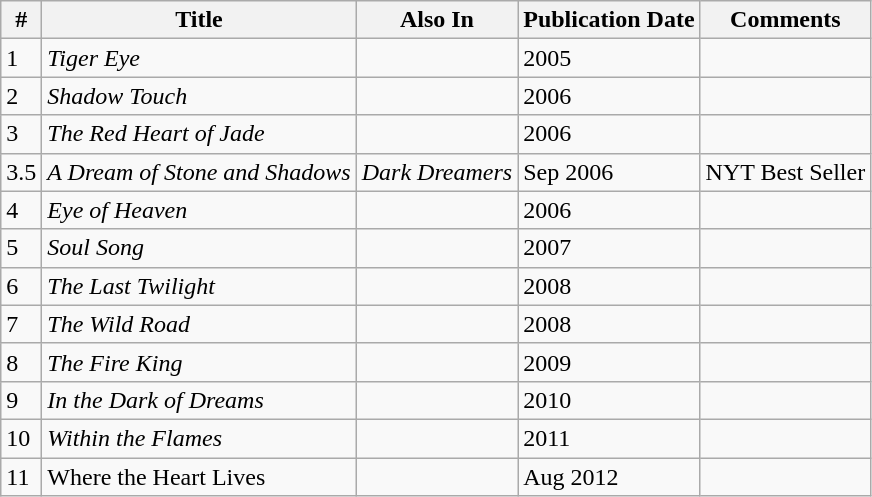<table class="wikitable">
<tr>
<th>#</th>
<th>Title</th>
<th>Also In</th>
<th>Publication Date</th>
<th>Comments</th>
</tr>
<tr>
<td>1</td>
<td><em>Tiger Eye</em></td>
<td></td>
<td>2005</td>
<td></td>
</tr>
<tr>
<td>2</td>
<td><em>Shadow Touch</em></td>
<td></td>
<td>2006</td>
<td></td>
</tr>
<tr>
<td>3</td>
<td><em>The Red Heart of Jade</em></td>
<td></td>
<td>2006</td>
<td></td>
</tr>
<tr>
<td>3.5</td>
<td><em>A Dream of Stone and Shadows</em></td>
<td><em>Dark Dreamers</em></td>
<td>Sep 2006</td>
<td>NYT Best Seller</td>
</tr>
<tr>
<td>4</td>
<td><em>Eye of Heaven</em></td>
<td></td>
<td>2006</td>
<td></td>
</tr>
<tr>
<td>5</td>
<td><em>Soul Song</em></td>
<td></td>
<td>2007</td>
<td></td>
</tr>
<tr>
<td>6</td>
<td><em>The Last Twilight</em></td>
<td></td>
<td>2008</td>
<td></td>
</tr>
<tr>
<td>7</td>
<td><em>The Wild Road</em></td>
<td></td>
<td>2008</td>
<td></td>
</tr>
<tr>
<td>8</td>
<td><em>The Fire King</em></td>
<td></td>
<td>2009</td>
<td></td>
</tr>
<tr>
<td>9</td>
<td><em>In the Dark of Dreams</em></td>
<td></td>
<td>2010</td>
<td></td>
</tr>
<tr>
<td>10</td>
<td><em>Within the Flames</em></td>
<td></td>
<td>2011</td>
<td></td>
</tr>
<tr>
<td>11</td>
<td>Where the Heart Lives</td>
<td></td>
<td>Aug 2012</td>
<td></td>
</tr>
</table>
